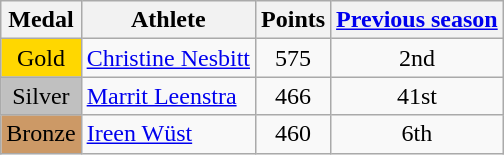<table class="wikitable">
<tr>
<th><strong>Medal</strong></th>
<th><strong>Athlete</strong></th>
<th><strong>Points</strong></th>
<th><strong><a href='#'>Previous season</a></strong></th>
</tr>
<tr align="center">
<td bgcolor="gold">Gold</td>
<td align="left"> <a href='#'>Christine Nesbitt</a></td>
<td>575</td>
<td>2nd</td>
</tr>
<tr align="center">
<td bgcolor="silver">Silver</td>
<td align="left"> <a href='#'>Marrit Leenstra</a></td>
<td>466</td>
<td>41st</td>
</tr>
<tr align="center">
<td bgcolor="CC9966">Bronze</td>
<td align="left"> <a href='#'>Ireen Wüst</a></td>
<td>460</td>
<td>6th</td>
</tr>
</table>
